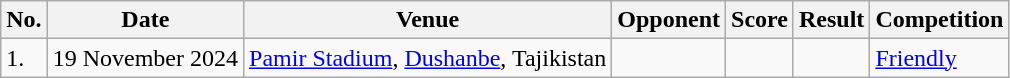<table class="wikitable" style="font-size:100%;">
<tr>
<th>No.</th>
<th>Date</th>
<th>Venue</th>
<th>Opponent</th>
<th>Score</th>
<th>Result</th>
<th>Competition</th>
</tr>
<tr>
<td>1.</td>
<td>19 November 2024</td>
<td><a href='#'>Pamir Stadium</a>, <a href='#'>Dushanbe</a>, Tajikistan</td>
<td></td>
<td></td>
<td></td>
<td><a href='#'>Friendly</a></td>
</tr>
</table>
